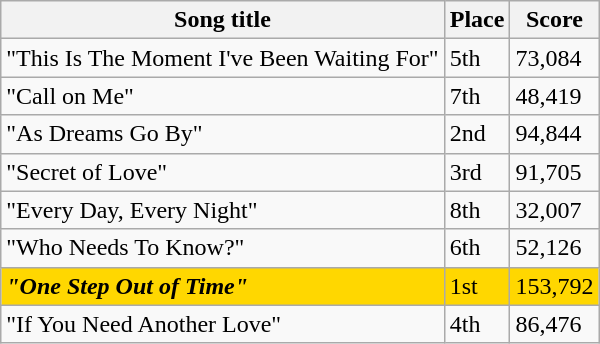<table class="sortable wikitable">
<tr>
<th>Song title</th>
<th>Place</th>
<th>Score</th>
</tr>
<tr>
<td>"This Is The Moment I've Been Waiting For"</td>
<td>5th</td>
<td>73,084</td>
</tr>
<tr>
<td>"Call on Me"</td>
<td>7th</td>
<td>48,419</td>
</tr>
<tr>
<td>"As Dreams Go By"</td>
<td>2nd</td>
<td>94,844</td>
</tr>
<tr>
<td>"Secret of Love"</td>
<td>3rd</td>
<td>91,705</td>
</tr>
<tr>
<td>"Every Day, Every Night"</td>
<td>8th</td>
<td>32,007</td>
</tr>
<tr>
<td>"Who Needs To Know?"</td>
<td>6th</td>
<td>52,126</td>
</tr>
<tr style="background:gold;">
<td><strong><em>"One Step Out of Time"</em></strong></td>
<td>1st</td>
<td>153,792</td>
</tr>
<tr>
<td>"If You Need Another Love"</td>
<td>4th</td>
<td>86,476</td>
</tr>
</table>
